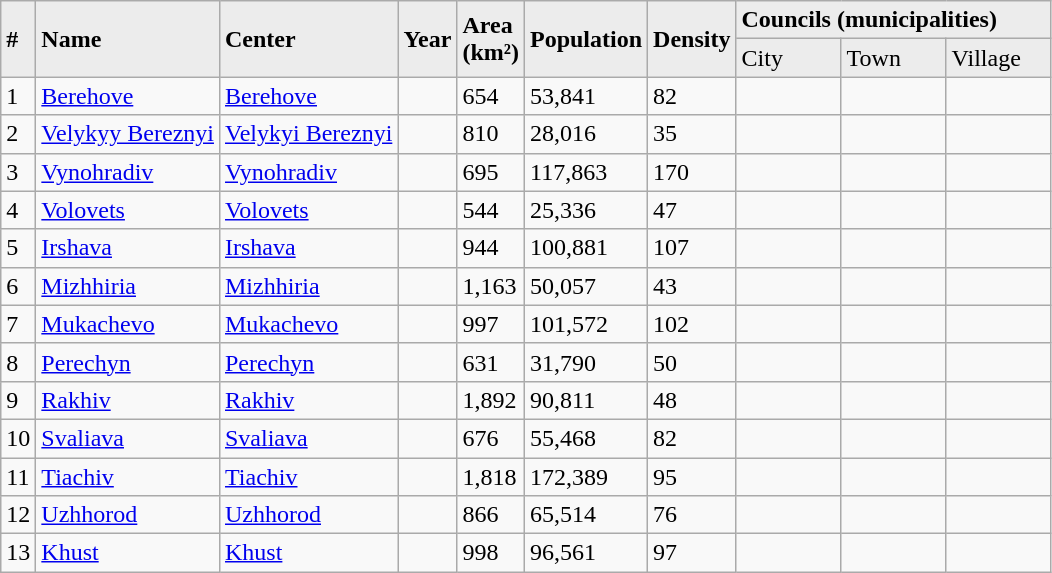<table class="wikitable">
<tr bgcolor="#ECECEC">
<td rowspan=2><strong>#</strong></td>
<td rowspan=2><strong>Name</strong></td>
<td rowspan=2><strong>Center</strong></td>
<td rowspan=2><strong>Year</strong></td>
<td rowspan=2><strong>Area<br>(km²)</strong></td>
<td rowspan=2><strong>Population</strong></td>
<td rowspan=2><strong>Density</strong></td>
<td colspan=3><strong>Councils (municipalities)</strong></td>
</tr>
<tr bgcolor="#ECECEC">
<td width=10%>City</td>
<td width=10%>Town</td>
<td width=10%>Village</td>
</tr>
<tr>
<td>1</td>
<td><a href='#'>Berehove</a></td>
<td><a href='#'>Berehove</a></td>
<td></td>
<td>654</td>
<td>53,841</td>
<td>82</td>
<td></td>
<td></td>
<td></td>
</tr>
<tr>
<td>2</td>
<td><a href='#'>Velykyy Bereznyi</a></td>
<td><a href='#'>Velykyi Bereznyi</a></td>
<td></td>
<td>810</td>
<td>28,016</td>
<td>35</td>
<td></td>
<td></td>
<td></td>
</tr>
<tr>
<td>3</td>
<td><a href='#'>Vynohradiv</a></td>
<td><a href='#'>Vynohradiv</a></td>
<td></td>
<td>695</td>
<td>117,863</td>
<td>170</td>
<td></td>
<td></td>
<td></td>
</tr>
<tr>
<td>4</td>
<td><a href='#'>Volovets</a></td>
<td><a href='#'>Volovets</a></td>
<td></td>
<td>544</td>
<td>25,336</td>
<td>47</td>
<td></td>
<td></td>
<td></td>
</tr>
<tr>
<td>5</td>
<td><a href='#'>Irshava</a></td>
<td><a href='#'>Irshava</a></td>
<td></td>
<td>944</td>
<td>100,881</td>
<td>107</td>
<td></td>
<td></td>
<td></td>
</tr>
<tr>
<td>6</td>
<td><a href='#'>Mizhhiria</a></td>
<td><a href='#'>Mizhhiria</a></td>
<td></td>
<td>1,163</td>
<td>50,057</td>
<td>43</td>
<td></td>
<td></td>
<td></td>
</tr>
<tr>
<td>7</td>
<td><a href='#'>Mukachevo</a></td>
<td><a href='#'>Mukachevo</a></td>
<td></td>
<td>997</td>
<td>101,572</td>
<td>102</td>
<td></td>
<td></td>
<td></td>
</tr>
<tr>
<td>8</td>
<td><a href='#'>Perechyn</a></td>
<td><a href='#'>Perechyn</a></td>
<td></td>
<td>631</td>
<td>31,790</td>
<td>50</td>
<td></td>
<td></td>
<td></td>
</tr>
<tr>
<td>9</td>
<td><a href='#'>Rakhiv</a></td>
<td><a href='#'>Rakhiv</a></td>
<td></td>
<td>1,892</td>
<td>90,811</td>
<td>48</td>
<td></td>
<td></td>
<td></td>
</tr>
<tr>
<td>10</td>
<td><a href='#'>Svaliava</a></td>
<td><a href='#'>Svaliava</a></td>
<td></td>
<td>676</td>
<td>55,468</td>
<td>82</td>
<td></td>
<td></td>
<td></td>
</tr>
<tr>
<td>11</td>
<td><a href='#'>Tiachiv</a></td>
<td><a href='#'>Tiachiv</a></td>
<td></td>
<td>1,818</td>
<td>172,389</td>
<td>95</td>
<td></td>
<td></td>
<td></td>
</tr>
<tr>
<td>12</td>
<td><a href='#'>Uzhhorod</a></td>
<td><a href='#'>Uzhhorod</a></td>
<td></td>
<td>866</td>
<td>65,514</td>
<td>76</td>
<td></td>
<td></td>
<td></td>
</tr>
<tr>
<td>13</td>
<td><a href='#'>Khust</a></td>
<td><a href='#'>Khust</a></td>
<td></td>
<td>998</td>
<td>96,561</td>
<td>97</td>
<td></td>
<td></td>
<td></td>
</tr>
</table>
